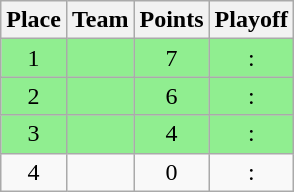<table class="wikitable">
<tr>
<th>Place</th>
<th>Team</th>
<th>Points</th>
<th>Playoff</th>
</tr>
<tr style="background: lightgreen">
<td align="center">1</td>
<td></td>
<td align="center">7</td>
<td align="center">:</td>
</tr>
<tr style="background: lightgreen">
<td align="center">2</td>
<td></td>
<td align="center">6</td>
<td align="center">:</td>
</tr>
<tr style="background: lightgreen">
<td align="center">3</td>
<td></td>
<td align="center">4</td>
<td align="center">:</td>
</tr>
<tr>
<td align="center">4</td>
<td></td>
<td align="center">0</td>
<td align="center">:</td>
</tr>
</table>
